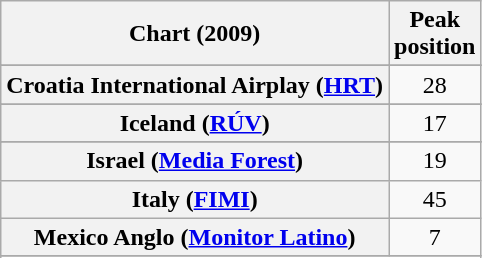<table class="wikitable sortable plainrowheaders" style="text-align:center">
<tr>
<th>Chart (2009)</th>
<th>Peak<br>position</th>
</tr>
<tr>
</tr>
<tr>
</tr>
<tr>
</tr>
<tr>
</tr>
<tr>
</tr>
<tr>
</tr>
<tr>
</tr>
<tr>
</tr>
<tr>
</tr>
<tr>
<th scope="row">Croatia International Airplay (<a href='#'>HRT</a>)</th>
<td>28</td>
</tr>
<tr>
</tr>
<tr>
</tr>
<tr>
<th scope="row">Iceland (<a href='#'>RÚV</a>)</th>
<td style="text-align:center;">17</td>
</tr>
<tr>
</tr>
<tr>
<th scope="row">Israel (<a href='#'>Media Forest</a>)</th>
<td style="text-align:center;">19</td>
</tr>
<tr>
<th scope="row">Italy (<a href='#'>FIMI</a>)</th>
<td align="center">45</td>
</tr>
<tr>
<th scope="row">Mexico Anglo (<a href='#'>Monitor Latino</a>)</th>
<td align="center">7</td>
</tr>
<tr>
</tr>
<tr>
</tr>
<tr>
</tr>
<tr>
</tr>
<tr>
</tr>
<tr>
</tr>
<tr>
</tr>
<tr>
</tr>
<tr>
</tr>
<tr>
</tr>
<tr>
</tr>
<tr>
</tr>
<tr>
</tr>
<tr>
</tr>
<tr>
</tr>
</table>
